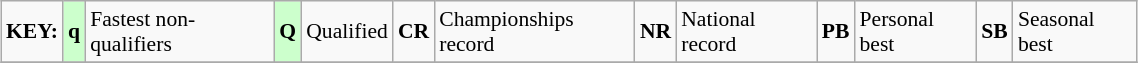<table class="wikitable" style="margin:0.5em auto; font-size:90%;position:relative;" width=60%>
<tr>
<td><strong>KEY:</strong></td>
<td bgcolor=ccffcc align=center><strong>q</strong></td>
<td>Fastest non-qualifiers</td>
<td bgcolor=ccffcc align=center><strong>Q</strong></td>
<td>Qualified</td>
<td align=center><strong>CR</strong></td>
<td>Championships record</td>
<td align=center><strong>NR</strong></td>
<td>National record</td>
<td align=center><strong>PB</strong></td>
<td>Personal best</td>
<td align=center><strong>SB</strong></td>
<td>Seasonal best</td>
</tr>
<tr>
</tr>
</table>
